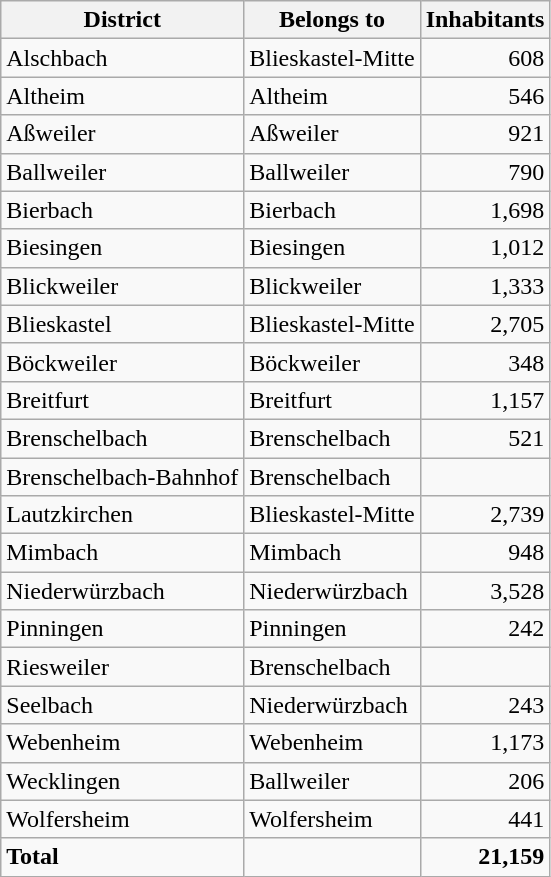<table class="wikitable sortable">
<tr>
<th>District</th>
<th>Belongs to</th>
<th>Inhabitants</th>
</tr>
<tr>
<td>Alschbach</td>
<td>Blieskastel-Mitte</td>
<td align="right">608</td>
</tr>
<tr>
<td>Altheim</td>
<td>Altheim</td>
<td align="right">546</td>
</tr>
<tr>
<td>Aßweiler</td>
<td>Aßweiler</td>
<td align="right">921</td>
</tr>
<tr>
<td>Ballweiler</td>
<td>Ballweiler</td>
<td align="right">790</td>
</tr>
<tr>
<td>Bierbach</td>
<td>Bierbach</td>
<td align="right">1,698</td>
</tr>
<tr>
<td>Biesingen</td>
<td>Biesingen</td>
<td align="right">1,012</td>
</tr>
<tr>
<td>Blickweiler</td>
<td>Blickweiler</td>
<td align="right">1,333</td>
</tr>
<tr>
<td>Blieskastel</td>
<td>Blieskastel-Mitte</td>
<td align="right">2,705</td>
</tr>
<tr>
<td>Böckweiler</td>
<td>Böckweiler</td>
<td align="right">348</td>
</tr>
<tr>
<td>Breitfurt</td>
<td>Breitfurt</td>
<td align="right">1,157</td>
</tr>
<tr>
<td>Brenschelbach</td>
<td>Brenschelbach</td>
<td align="right">521</td>
</tr>
<tr>
<td>Brenschelbach-Bahnhof</td>
<td>Brenschelbach</td>
<td align="right"> </td>
</tr>
<tr>
<td>Lautzkirchen</td>
<td>Blieskastel-Mitte</td>
<td align="right">2,739</td>
</tr>
<tr>
<td>Mimbach</td>
<td>Mimbach</td>
<td align="right">948</td>
</tr>
<tr>
<td>Niederwürzbach</td>
<td>Niederwürzbach</td>
<td align="right">3,528</td>
</tr>
<tr>
<td>Pinningen</td>
<td>Pinningen</td>
<td align="right">242</td>
</tr>
<tr>
<td>Riesweiler</td>
<td>Brenschelbach</td>
<td align="right"> </td>
</tr>
<tr>
<td>Seelbach</td>
<td>Niederwürzbach</td>
<td align="right">243</td>
</tr>
<tr>
<td>Webenheim</td>
<td>Webenheim</td>
<td align="right">1,173</td>
</tr>
<tr>
<td>Wecklingen</td>
<td>Ballweiler</td>
<td align="right">206</td>
</tr>
<tr>
<td>Wolfersheim</td>
<td>Wolfersheim</td>
<td align="right">441</td>
</tr>
<tr>
<td><strong>Total</strong></td>
<td> </td>
<td align="right"><strong>21,159</strong></td>
</tr>
</table>
